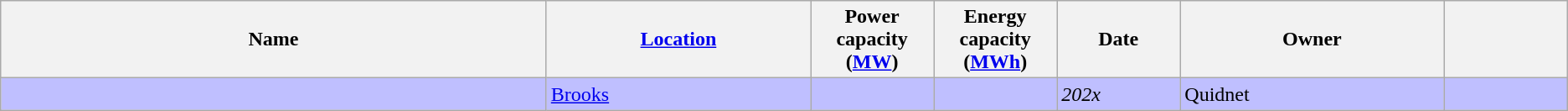<table class="wikitable sortable">
<tr>
<th width="31%">Name</th>
<th width="15%"><a href='#'>Location</a></th>
<th width="7%">Power capacity (<a href='#'>MW</a>)</th>
<th width="7%">Energy capacity (<a href='#'>MWh</a>)</th>
<th width="7%">Date</th>
<th width="15%">Owner</th>
<th width="7%"></th>
</tr>
<tr bgcolor="#BFBFFF">
<td></td>
<td><a href='#'>Brooks</a></td>
<td></td>
<td></td>
<td><em>202x</em></td>
<td>Quidnet</td>
<td></td>
</tr>
</table>
